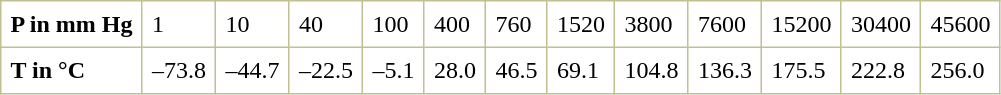<table border="1" cellspacing="0" cellpadding="6" style="margin: 0 0 0 0.5em; background: white; border-collapse: collapse; border-color: #C0C090;">
<tr>
<td><strong>P in mm Hg</strong></td>
<td>1</td>
<td>10</td>
<td>40</td>
<td>100</td>
<td>400</td>
<td>760</td>
<td>1520</td>
<td>3800</td>
<td>7600</td>
<td>15200</td>
<td>30400</td>
<td>45600</td>
</tr>
<tr>
<td><strong>T in °C</strong></td>
<td>–73.8</td>
<td>–44.7</td>
<td>–22.5</td>
<td>–5.1</td>
<td>28.0</td>
<td>46.5</td>
<td>69.1</td>
<td>104.8</td>
<td>136.3</td>
<td>175.5</td>
<td>222.8</td>
<td>256.0</td>
</tr>
</table>
